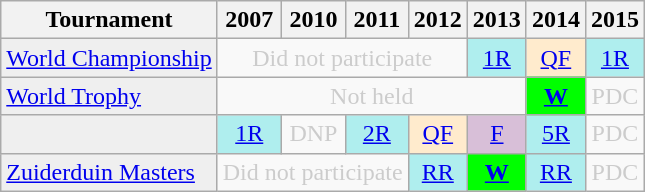<table class="wikitable">
<tr>
<th>Tournament</th>
<th>2007</th>
<th>2010</th>
<th>2011</th>
<th>2012</th>
<th>2013</th>
<th>2014</th>
<th>2015</th>
</tr>
<tr>
<td style="background:#efefef;"><a href='#'>World Championship</a></td>
<td colspan="4" style="text-align:center; color:#ccc;">Did not participate</td>
<td style="text-align:center; background:#afeeee;"><a href='#'>1R</a></td>
<td style="text-align:center; background:#ffebcd;"><a href='#'>QF</a></td>
<td style="text-align:center; background:#afeeee;"><a href='#'>1R</a></td>
</tr>
<tr>
<td style="background:#efefef;"><a href='#'>World Trophy</a></td>
<td colspan="5" style="text-align:center; color:#ccc;">Not held</td>
<td style="text-align:center; background:lime;"><strong><a href='#'>W</a></strong></td>
<td style="text-align:center; color:#ccc;">PDC</td>
</tr>
<tr>
<td style="background:#efefef;"></td>
<td style="text-align:center; background:#afeeee;"><a href='#'>1R</a></td>
<td style="text-align:center; color:#ccc;">DNP</td>
<td style="text-align:center; background:#afeeee;"><a href='#'>2R</a></td>
<td style="text-align:center; background:#ffebcd;"><a href='#'>QF</a></td>
<td style="text-align:center; background:#d8bfd8;"><a href='#'>F</a></td>
<td style="text-align:center; background:#afeeee;"><a href='#'>5R</a></td>
<td style="text-align:center; color:#ccc;">PDC</td>
</tr>
<tr>
<td style="background:#efefef;"><a href='#'>Zuiderduin Masters</a></td>
<td colspan="3" style="text-align:center; color:#ccc;">Did not participate</td>
<td style="text-align:center; background:#afeeee;"><a href='#'>RR</a></td>
<td style="text-align:center; background:lime;"><strong><a href='#'>W</a></strong></td>
<td style="text-align:center; background:#afeeee;"><a href='#'>RR</a></td>
<td style="text-align:center; color:#ccc;">PDC</td>
</tr>
</table>
